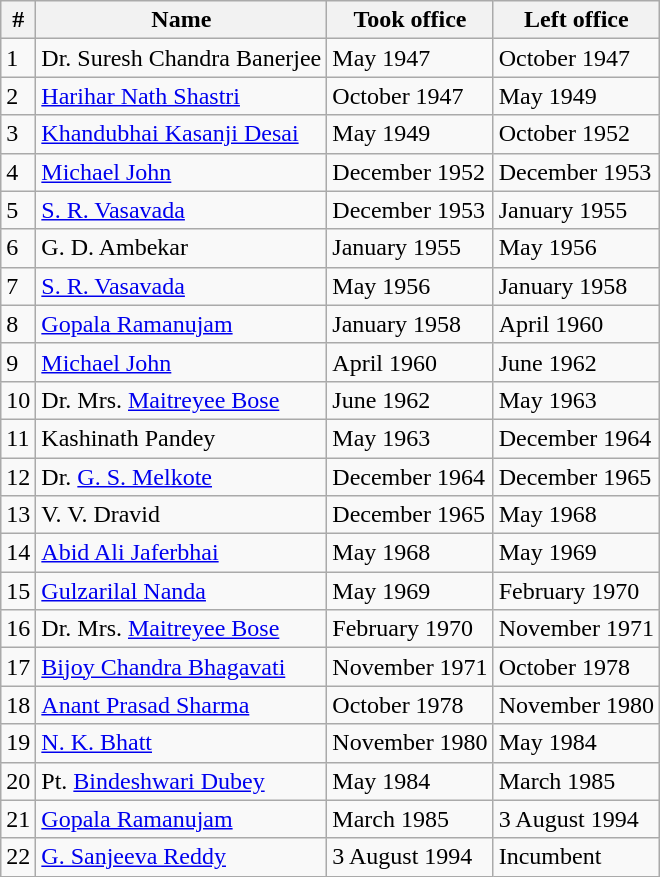<table class="wikitable">
<tr>
<th>#</th>
<th>Name</th>
<th>Took office</th>
<th>Left office</th>
</tr>
<tr>
<td>1</td>
<td>Dr. Suresh Chandra Banerjee</td>
<td>May 1947</td>
<td>October 1947</td>
</tr>
<tr>
<td>2</td>
<td><a href='#'>Harihar Nath Shastri</a></td>
<td>October 1947</td>
<td>May 1949</td>
</tr>
<tr>
<td>3</td>
<td><a href='#'>Khandubhai Kasanji Desai</a></td>
<td>May 1949</td>
<td>October 1952</td>
</tr>
<tr>
<td>4</td>
<td><a href='#'>Michael John</a></td>
<td>December 1952</td>
<td>December 1953</td>
</tr>
<tr>
<td>5</td>
<td><a href='#'>S. R. Vasavada</a></td>
<td>December 1953</td>
<td>January 1955</td>
</tr>
<tr>
<td>6</td>
<td>G. D. Ambekar</td>
<td>January 1955</td>
<td>May 1956</td>
</tr>
<tr>
<td>7</td>
<td><a href='#'>S. R. Vasavada</a></td>
<td>May 1956</td>
<td>January 1958</td>
</tr>
<tr>
<td>8</td>
<td><a href='#'>Gopala Ramanujam</a></td>
<td>January 1958</td>
<td>April 1960</td>
</tr>
<tr>
<td>9</td>
<td><a href='#'>Michael John</a></td>
<td>April 1960</td>
<td>June 1962</td>
</tr>
<tr>
<td>10</td>
<td>Dr. Mrs. <a href='#'>Maitreyee Bose</a></td>
<td>June 1962</td>
<td>May 1963</td>
</tr>
<tr>
<td>11</td>
<td>Kashinath Pandey</td>
<td>May 1963</td>
<td>December 1964</td>
</tr>
<tr>
<td>12</td>
<td>Dr. <a href='#'>G. S. Melkote</a></td>
<td>December 1964</td>
<td>December 1965</td>
</tr>
<tr>
<td>13</td>
<td>V. V. Dravid</td>
<td>December 1965</td>
<td>May 1968</td>
</tr>
<tr>
<td>14</td>
<td><a href='#'>Abid Ali Jaferbhai</a></td>
<td>May 1968</td>
<td>May 1969</td>
</tr>
<tr>
<td>15</td>
<td><a href='#'>Gulzarilal Nanda</a></td>
<td>May 1969</td>
<td>February 1970</td>
</tr>
<tr>
<td>16</td>
<td>Dr. Mrs. <a href='#'>Maitreyee Bose</a></td>
<td>February 1970</td>
<td>November 1971</td>
</tr>
<tr>
<td>17</td>
<td><a href='#'>Bijoy Chandra Bhagavati</a></td>
<td>November 1971</td>
<td>October 1978</td>
</tr>
<tr>
<td>18</td>
<td><a href='#'>Anant Prasad Sharma</a></td>
<td>October 1978</td>
<td>November 1980</td>
</tr>
<tr>
<td>19</td>
<td><a href='#'>N. K. Bhatt</a></td>
<td>November 1980</td>
<td>May 1984</td>
</tr>
<tr>
<td>20</td>
<td>Pt. <a href='#'>Bindeshwari Dubey</a></td>
<td>May 1984</td>
<td>March 1985</td>
</tr>
<tr>
<td>21</td>
<td><a href='#'>Gopala Ramanujam</a></td>
<td>March 1985</td>
<td>3 August 1994</td>
</tr>
<tr>
<td>22</td>
<td><a href='#'>G. Sanjeeva Reddy</a></td>
<td>3 August 1994</td>
<td>Incumbent</td>
</tr>
</table>
